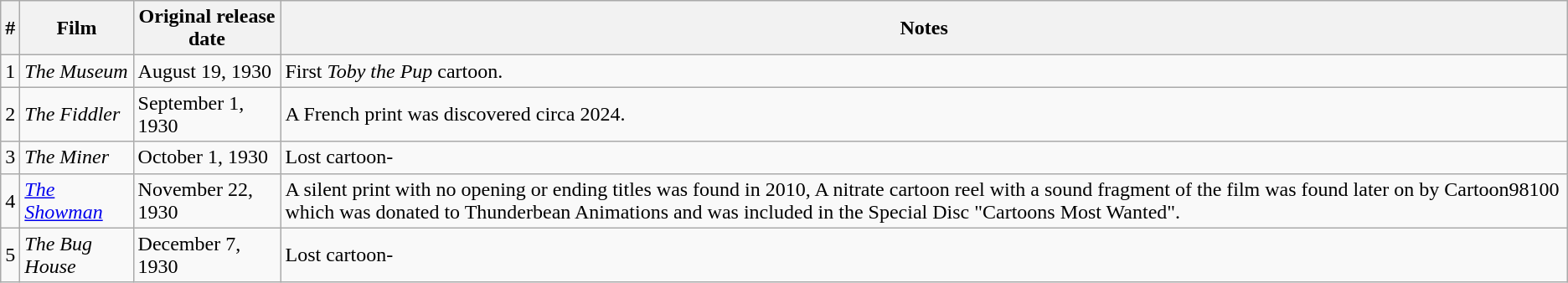<table class="wikitable">
<tr>
<th>#</th>
<th>Film</th>
<th>Original release date</th>
<th>Notes</th>
</tr>
<tr>
<td>1</td>
<td><em>The Museum</em></td>
<td>August 19, 1930</td>
<td>First <em>Toby the Pup</em> cartoon.</td>
</tr>
<tr>
<td>2</td>
<td><em>The Fiddler</em></td>
<td>September 1, 1930</td>
<td>A French print was discovered circa 2024.</td>
</tr>
<tr>
<td>3</td>
<td><em>The Miner</em></td>
<td>October 1, 1930</td>
<td>Lost cartoon-</td>
</tr>
<tr>
<td>4</td>
<td><em><a href='#'>The Showman</a></em></td>
<td>November 22, 1930</td>
<td>A silent print with no opening or ending titles was found in 2010, A nitrate cartoon reel with a sound fragment of the film was found later on by Cartoon98100 which was donated to Thunderbean Animations and was included in the Special Disc "Cartoons Most Wanted".</td>
</tr>
<tr>
<td>5</td>
<td><em>The Bug House</em></td>
<td>December 7, 1930</td>
<td>Lost cartoon-</td>
</tr>
</table>
